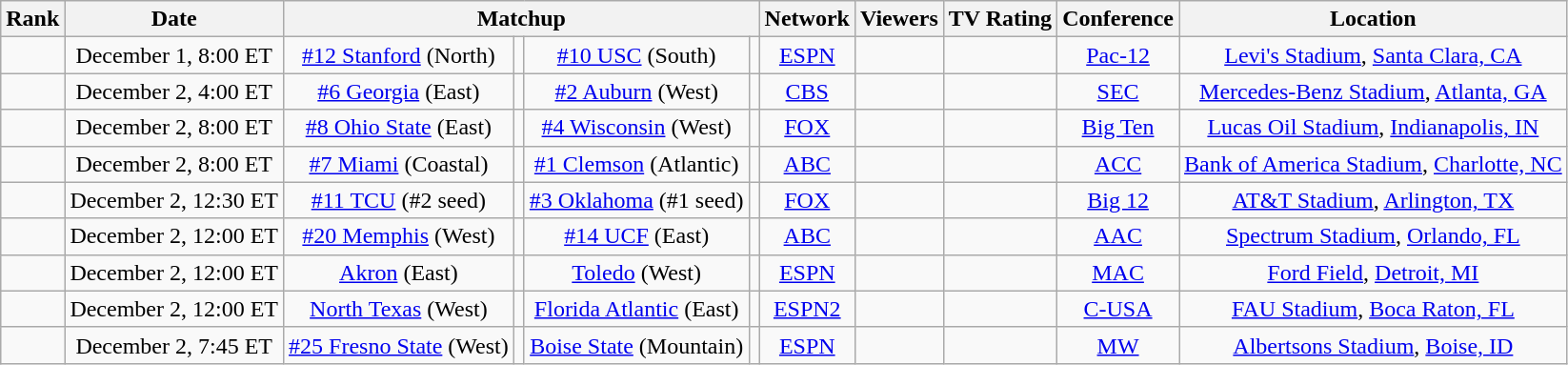<table class="wikitable" style="text-align:center;">
<tr>
<th>Rank</th>
<th>Date</th>
<th colspan=4>Matchup</th>
<th>Network</th>
<th>Viewers</th>
<th>TV Rating</th>
<th>Conference</th>
<th>Location</th>
</tr>
<tr>
<td></td>
<td>December 1, 8:00 ET</td>
<td><a href='#'>#12 Stanford</a> (North)</td>
<td></td>
<td><a href='#'>#10 USC</a> (South)</td>
<td></td>
<td><a href='#'>ESPN</a></td>
<td></td>
<td></td>
<td><a href='#'>Pac-12</a></td>
<td><a href='#'>Levi's Stadium</a>, <a href='#'>Santa Clara, CA</a></td>
</tr>
<tr>
<td></td>
<td>December 2, 4:00 ET</td>
<td><a href='#'>#6 Georgia</a> (East)</td>
<td></td>
<td><a href='#'>#2 Auburn</a> (West)</td>
<td></td>
<td><a href='#'>CBS</a></td>
<td></td>
<td></td>
<td><a href='#'>SEC</a></td>
<td><a href='#'>Mercedes-Benz Stadium</a>, <a href='#'>Atlanta, GA</a></td>
</tr>
<tr>
<td></td>
<td>December 2, 8:00 ET</td>
<td><a href='#'>#8 Ohio State</a> (East)</td>
<td></td>
<td><a href='#'>#4 Wisconsin</a> (West)</td>
<td></td>
<td><a href='#'>FOX</a></td>
<td></td>
<td></td>
<td><a href='#'>Big Ten</a></td>
<td><a href='#'>Lucas Oil Stadium</a>, <a href='#'>Indianapolis, IN</a></td>
</tr>
<tr>
<td></td>
<td>December 2, 8:00 ET</td>
<td><a href='#'>#7 Miami</a> (Coastal)</td>
<td></td>
<td><a href='#'>#1 Clemson</a> (Atlantic)</td>
<td></td>
<td><a href='#'>ABC</a></td>
<td></td>
<td></td>
<td><a href='#'>ACC</a></td>
<td><a href='#'>Bank of America Stadium</a>, <a href='#'>Charlotte, NC</a></td>
</tr>
<tr>
<td></td>
<td>December 2, 12:30 ET</td>
<td><a href='#'>#11 TCU</a> (#2 seed)</td>
<td></td>
<td><a href='#'>#3 Oklahoma</a> (#1 seed)</td>
<td></td>
<td><a href='#'>FOX</a></td>
<td></td>
<td></td>
<td><a href='#'>Big 12</a></td>
<td><a href='#'>AT&T Stadium</a>, <a href='#'>Arlington, TX</a></td>
</tr>
<tr>
<td></td>
<td>December 2, 12:00 ET</td>
<td><a href='#'>#20 Memphis</a> (West)</td>
<td></td>
<td><a href='#'>#14 UCF</a> (East)</td>
<td></td>
<td><a href='#'>ABC</a></td>
<td></td>
<td></td>
<td><a href='#'>AAC</a></td>
<td><a href='#'>Spectrum Stadium</a>, <a href='#'>Orlando, FL</a></td>
</tr>
<tr>
<td></td>
<td>December 2, 12:00 ET</td>
<td><a href='#'>Akron</a> (East)</td>
<td></td>
<td><a href='#'>Toledo</a> (West)</td>
<td></td>
<td><a href='#'>ESPN</a></td>
<td></td>
<td></td>
<td><a href='#'>MAC</a></td>
<td><a href='#'>Ford Field</a>, <a href='#'>Detroit, MI</a></td>
</tr>
<tr>
<td></td>
<td>December 2, 12:00 ET</td>
<td><a href='#'>North Texas</a> (West)</td>
<td></td>
<td><a href='#'>Florida Atlantic</a> (East)</td>
<td></td>
<td><a href='#'>ESPN2</a></td>
<td></td>
<td></td>
<td><a href='#'>C-USA</a></td>
<td><a href='#'>FAU Stadium</a>, <a href='#'>Boca Raton, FL</a></td>
</tr>
<tr>
<td></td>
<td>December 2, 7:45 ET</td>
<td><a href='#'>#25 Fresno State</a> (West)</td>
<td></td>
<td><a href='#'>Boise State</a> (Mountain)</td>
<td></td>
<td><a href='#'>ESPN</a></td>
<td></td>
<td></td>
<td><a href='#'>MW</a></td>
<td><a href='#'>Albertsons Stadium</a>, <a href='#'>Boise, ID</a></td>
</tr>
</table>
